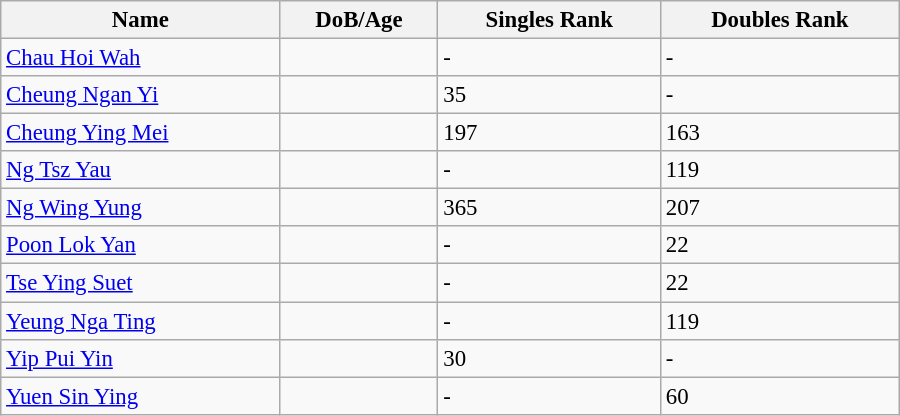<table class="wikitable"  style="width:600px; font-size:95%;">
<tr>
<th align="left">Name</th>
<th align="left">DoB/Age</th>
<th align="left">Singles Rank</th>
<th align="left">Doubles Rank</th>
</tr>
<tr>
<td><a href='#'>Chau Hoi Wah</a></td>
<td></td>
<td>-</td>
<td>-</td>
</tr>
<tr>
<td><a href='#'>Cheung Ngan Yi</a></td>
<td></td>
<td>35</td>
<td>-</td>
</tr>
<tr>
<td><a href='#'>Cheung Ying Mei</a></td>
<td></td>
<td>197</td>
<td>163</td>
</tr>
<tr>
<td><a href='#'>Ng Tsz Yau</a></td>
<td></td>
<td>-</td>
<td>119</td>
</tr>
<tr>
<td><a href='#'>Ng Wing Yung</a></td>
<td></td>
<td>365</td>
<td>207</td>
</tr>
<tr>
<td><a href='#'>Poon Lok Yan</a></td>
<td></td>
<td>-</td>
<td>22</td>
</tr>
<tr>
<td><a href='#'>Tse Ying Suet</a></td>
<td></td>
<td>-</td>
<td>22</td>
</tr>
<tr>
<td><a href='#'>Yeung Nga Ting</a></td>
<td></td>
<td>-</td>
<td>119</td>
</tr>
<tr>
<td><a href='#'>Yip Pui Yin</a></td>
<td></td>
<td>30</td>
<td>-</td>
</tr>
<tr>
<td><a href='#'>Yuen Sin Ying</a></td>
<td></td>
<td>-</td>
<td>60</td>
</tr>
</table>
